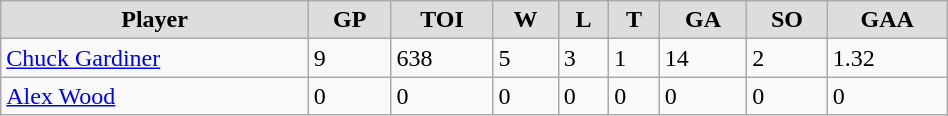<table class="wikitable" width="50%">
<tr align="center"  bgcolor="#dddddd">
<td><strong>Player</strong></td>
<td><strong>GP</strong></td>
<td><strong>TOI</strong></td>
<td><strong>W</strong></td>
<td><strong>L</strong></td>
<td><strong>T</strong></td>
<td><strong>GA</strong></td>
<td><strong>SO</strong></td>
<td><strong>GAA</strong></td>
</tr>
<tr>
<td><a href='#'>Chuck Gardiner</a></td>
<td>9</td>
<td>638</td>
<td>5</td>
<td>3</td>
<td>1</td>
<td>14</td>
<td>2</td>
<td>1.32</td>
</tr>
<tr>
<td><a href='#'>Alex Wood</a></td>
<td>0</td>
<td>0</td>
<td>0</td>
<td>0</td>
<td>0</td>
<td>0</td>
<td>0</td>
<td>0</td>
</tr>
</table>
